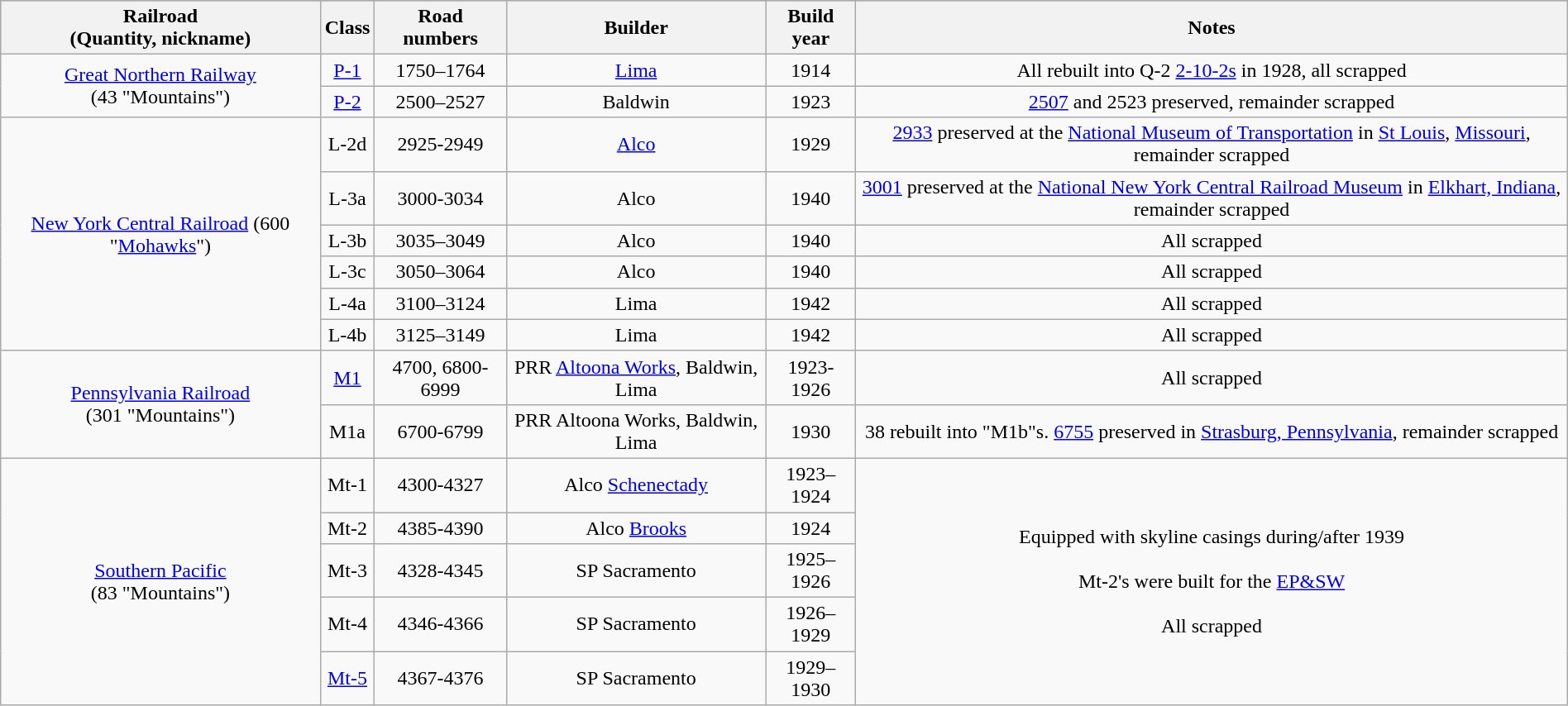<table class="wikitable collapsible collapsed" style="margin:0.5em auto; text-align:center; min-width: 32em;">
<tr style="background:silver;">
<th>Railroad<br>(Quantity, nickname)</th>
<th>Class</th>
<th>Road numbers</th>
<th>Builder</th>
<th>Build year</th>
<th>Notes</th>
</tr>
<tr>
<td rowspan=2><a href='#'>Great Northern Railway</a><br>(43 "Mountains")</td>
<td><a href='#'>P-1</a></td>
<td>1750–1764</td>
<td><a href='#'>Lima</a></td>
<td>1914</td>
<td>All rebuilt into Q-2 <a href='#'>2-10-2s</a> in 1928, all scrapped</td>
</tr>
<tr>
<td><a href='#'>P-2</a></td>
<td>2500–2527</td>
<td>Baldwin</td>
<td>1923</td>
<td><a href='#'>2507</a> and 2523 preserved, remainder scrapped</td>
</tr>
<tr>
<td rowspan=6><a href='#'>New York Central Railroad</a> (600 "<a href='#'>Mohawks</a>")</td>
<td>L-2d</td>
<td>2925-2949</td>
<td><a href='#'>Alco</a></td>
<td>1929</td>
<td><a href='#'>2933</a> preserved at the <a href='#'>National Museum of Transportation</a> in <a href='#'>St Louis</a>, <a href='#'>Missouri</a>, remainder scrapped</td>
</tr>
<tr>
<td>L-3a</td>
<td>3000-3034</td>
<td>Alco</td>
<td>1940</td>
<td><a href='#'>3001</a> preserved at the <a href='#'>National New York Central Railroad Museum</a> in <a href='#'>Elkhart, Indiana</a>, remainder scrapped</td>
</tr>
<tr>
<td>L-3b</td>
<td>3035–3049</td>
<td>Alco</td>
<td>1940</td>
<td>All scrapped</td>
</tr>
<tr>
<td>L-3c</td>
<td>3050–3064</td>
<td>Alco</td>
<td>1940</td>
<td>All scrapped</td>
</tr>
<tr>
<td>L-4a</td>
<td>3100–3124</td>
<td>Lima</td>
<td>1942</td>
<td>All scrapped</td>
</tr>
<tr>
<td>L-4b</td>
<td>3125–3149</td>
<td>Lima</td>
<td>1942</td>
<td>All scrapped</td>
</tr>
<tr>
<td rowspan=2><a href='#'>Pennsylvania Railroad</a><br>(301 "Mountains")</td>
<td><a href='#'>M1</a></td>
<td>4700, 6800-6999</td>
<td>PRR <a href='#'>Altoona Works</a>, Baldwin, Lima</td>
<td>1923-1926</td>
<td>All scrapped</td>
</tr>
<tr>
<td>M1a</td>
<td>6700-6799</td>
<td>PRR Altoona Works, Baldwin, Lima</td>
<td>1930</td>
<td>38 rebuilt into "M1b"s. <a href='#'>6755</a> preserved in <a href='#'>Strasburg, Pennsylvania</a>, remainder scrapped</td>
</tr>
<tr>
<td rowspan=5><a href='#'>Southern Pacific</a><br>(83 "Mountains")</td>
<td>Mt-1</td>
<td>4300-4327</td>
<td>Alco <a href='#'>Schenectady</a></td>
<td>1923–1924</td>
<td rowspan=5>Equipped with skyline casings during/after 1939<br><br>Mt-2's were built for the <a href='#'>EP&SW</a><br><br>All scrapped</td>
</tr>
<tr>
<td>Mt-2</td>
<td>4385-4390</td>
<td>Alco <a href='#'>Brooks</a></td>
<td>1924</td>
</tr>
<tr>
<td>Mt-3</td>
<td>4328-4345</td>
<td>SP Sacramento</td>
<td>1925–1926</td>
</tr>
<tr>
<td>Mt-4</td>
<td>4346-4366</td>
<td>SP Sacramento</td>
<td>1926–1929</td>
</tr>
<tr>
<td><a href='#'>Mt-5</a></td>
<td>4367-4376</td>
<td>SP Sacramento</td>
<td>1929–1930</td>
</tr>
</table>
